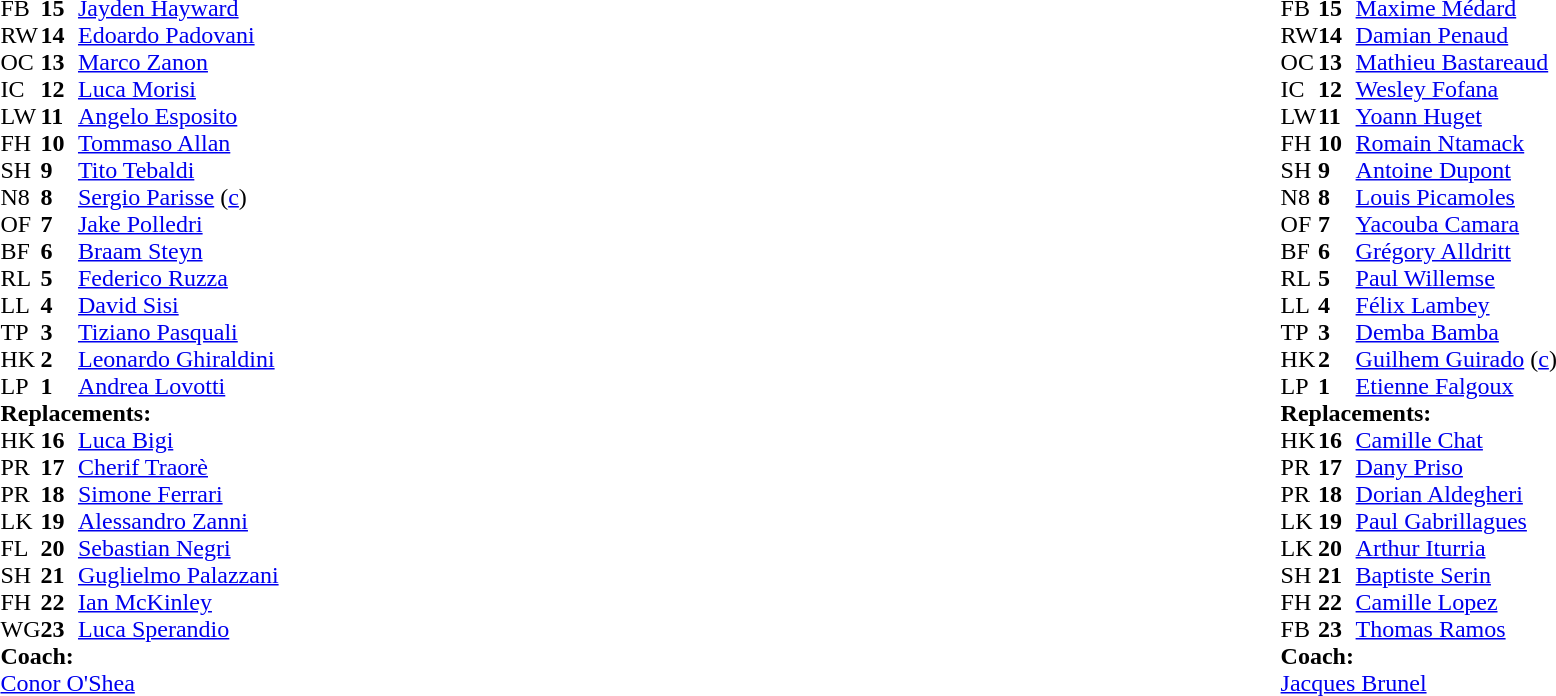<table style="width:100%">
<tr>
<td style="vertical-align:top; width:50%"><br><table cellspacing="0" cellpadding="0">
<tr>
<th width="25"></th>
<th width="25"></th>
</tr>
<tr>
<td>FB</td>
<td><strong>15</strong></td>
<td><a href='#'>Jayden Hayward</a></td>
</tr>
<tr>
<td>RW</td>
<td><strong>14</strong></td>
<td><a href='#'>Edoardo Padovani</a></td>
</tr>
<tr>
<td>OC</td>
<td><strong>13</strong></td>
<td><a href='#'>Marco Zanon</a></td>
</tr>
<tr>
<td>IC</td>
<td><strong>12</strong></td>
<td><a href='#'>Luca Morisi</a></td>
</tr>
<tr>
<td>LW</td>
<td><strong>11</strong></td>
<td><a href='#'>Angelo Esposito</a></td>
<td></td>
<td></td>
</tr>
<tr>
<td>FH</td>
<td><strong>10</strong></td>
<td><a href='#'>Tommaso Allan</a></td>
</tr>
<tr>
<td>SH</td>
<td><strong>9</strong></td>
<td><a href='#'>Tito Tebaldi</a></td>
</tr>
<tr>
<td>N8</td>
<td><strong>8</strong></td>
<td><a href='#'>Sergio Parisse</a> (<a href='#'>c</a>)</td>
</tr>
<tr>
<td>OF</td>
<td><strong>7</strong></td>
<td><a href='#'>Jake Polledri</a></td>
</tr>
<tr>
<td>BF</td>
<td><strong>6</strong></td>
<td><a href='#'>Braam Steyn</a></td>
<td></td>
<td></td>
</tr>
<tr>
<td>RL</td>
<td><strong>5</strong></td>
<td><a href='#'>Federico Ruzza</a></td>
</tr>
<tr>
<td>LL</td>
<td><strong>4</strong></td>
<td><a href='#'>David Sisi</a></td>
<td></td>
<td></td>
</tr>
<tr>
<td>TP</td>
<td><strong>3</strong></td>
<td><a href='#'>Tiziano Pasquali</a></td>
<td></td>
<td></td>
</tr>
<tr>
<td>HK</td>
<td><strong>2</strong></td>
<td><a href='#'>Leonardo Ghiraldini</a></td>
<td></td>
<td></td>
</tr>
<tr>
<td>LP</td>
<td><strong>1</strong></td>
<td><a href='#'>Andrea Lovotti</a></td>
<td></td>
<td></td>
</tr>
<tr>
<td colspan=3><strong>Replacements:</strong></td>
</tr>
<tr>
<td>HK</td>
<td><strong>16</strong></td>
<td><a href='#'>Luca Bigi</a></td>
<td></td>
<td></td>
</tr>
<tr>
<td>PR</td>
<td><strong>17</strong></td>
<td><a href='#'>Cherif Traorè</a></td>
<td></td>
<td></td>
</tr>
<tr>
<td>PR</td>
<td><strong>18</strong></td>
<td><a href='#'>Simone Ferrari</a></td>
<td></td>
<td></td>
</tr>
<tr>
<td>LK</td>
<td><strong>19</strong></td>
<td><a href='#'>Alessandro Zanni</a></td>
<td></td>
<td></td>
</tr>
<tr>
<td>FL</td>
<td><strong>20</strong></td>
<td><a href='#'>Sebastian Negri</a></td>
<td></td>
<td></td>
</tr>
<tr>
<td>SH</td>
<td><strong>21</strong></td>
<td><a href='#'>Guglielmo Palazzani</a></td>
</tr>
<tr>
<td>FH</td>
<td><strong>22</strong></td>
<td><a href='#'>Ian McKinley</a></td>
</tr>
<tr>
<td>WG</td>
<td><strong>23</strong></td>
<td><a href='#'>Luca Sperandio</a></td>
<td></td>
<td></td>
</tr>
<tr>
<td colspan="3"><strong>Coach:</strong></td>
</tr>
<tr>
<td colspan="4"><a href='#'>Conor O'Shea</a></td>
</tr>
</table>
</td>
<td style="vertical-align:top"></td>
<td style="vertical-align:top; width:50%"><br><table cellspacing="0" cellpadding="0" style="margin:auto">
<tr>
<th width="25"></th>
<th width="25"></th>
</tr>
<tr>
<td>FB</td>
<td><strong>15</strong></td>
<td><a href='#'>Maxime Médard</a></td>
</tr>
<tr>
<td>RW</td>
<td><strong>14</strong></td>
<td><a href='#'>Damian Penaud</a></td>
</tr>
<tr>
<td>OC</td>
<td><strong>13</strong></td>
<td><a href='#'>Mathieu Bastareaud</a></td>
</tr>
<tr>
<td>IC</td>
<td><strong>12</strong></td>
<td><a href='#'>Wesley Fofana</a></td>
</tr>
<tr>
<td>LW</td>
<td><strong>11</strong></td>
<td><a href='#'>Yoann Huget</a></td>
<td></td>
<td></td>
</tr>
<tr>
<td>FH</td>
<td><strong>10</strong></td>
<td><a href='#'>Romain Ntamack</a></td>
<td></td>
<td></td>
</tr>
<tr>
<td>SH</td>
<td><strong>9</strong></td>
<td><a href='#'>Antoine Dupont</a></td>
<td></td>
<td></td>
</tr>
<tr>
<td>N8</td>
<td><strong>8</strong></td>
<td><a href='#'>Louis Picamoles</a></td>
</tr>
<tr>
<td>OF</td>
<td><strong>7</strong></td>
<td><a href='#'>Yacouba Camara</a></td>
<td></td>
<td></td>
</tr>
<tr>
<td>BF</td>
<td><strong>6</strong></td>
<td><a href='#'>Grégory Alldritt</a></td>
<td></td>
<td></td>
</tr>
<tr>
<td>RL</td>
<td><strong>5</strong></td>
<td><a href='#'>Paul Willemse</a></td>
<td></td>
<td></td>
</tr>
<tr>
<td>LL</td>
<td><strong>4</strong></td>
<td><a href='#'>Félix Lambey</a></td>
</tr>
<tr>
<td>TP</td>
<td><strong>3</strong></td>
<td><a href='#'>Demba Bamba</a></td>
</tr>
<tr>
<td>HK</td>
<td><strong>2</strong></td>
<td><a href='#'>Guilhem Guirado</a> (<a href='#'>c</a>)</td>
<td></td>
<td></td>
</tr>
<tr>
<td>LP</td>
<td><strong>1</strong></td>
<td><a href='#'>Etienne Falgoux</a></td>
<td></td>
<td></td>
</tr>
<tr>
<td colspan=3><strong>Replacements:</strong></td>
</tr>
<tr>
<td>HK</td>
<td><strong>16</strong></td>
<td><a href='#'>Camille Chat</a></td>
<td></td>
<td></td>
</tr>
<tr>
<td>PR</td>
<td><strong>17</strong></td>
<td><a href='#'>Dany Priso</a></td>
<td></td>
<td></td>
</tr>
<tr>
<td>PR</td>
<td><strong>18</strong></td>
<td><a href='#'>Dorian Aldegheri</a></td>
<td></td>
<td></td>
</tr>
<tr>
<td>LK</td>
<td><strong>19</strong></td>
<td><a href='#'>Paul Gabrillagues</a></td>
<td></td>
<td></td>
</tr>
<tr>
<td>LK</td>
<td><strong>20</strong></td>
<td><a href='#'>Arthur Iturria</a></td>
<td></td>
<td></td>
</tr>
<tr>
<td>SH</td>
<td><strong>21</strong></td>
<td><a href='#'>Baptiste Serin</a></td>
<td></td>
<td></td>
</tr>
<tr>
<td>FH</td>
<td><strong>22</strong></td>
<td><a href='#'>Camille Lopez</a></td>
<td></td>
<td></td>
</tr>
<tr>
<td>FB</td>
<td><strong>23</strong></td>
<td><a href='#'>Thomas Ramos</a></td>
<td></td>
<td></td>
</tr>
<tr>
<td colspan="3"><strong>Coach:</strong></td>
</tr>
<tr>
<td colspan="4"><a href='#'>Jacques Brunel</a></td>
</tr>
</table>
</td>
</tr>
</table>
